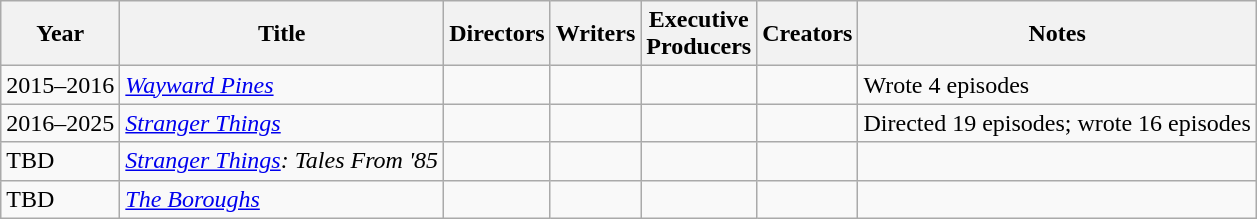<table class="wikitable">
<tr>
<th>Year</th>
<th>Title</th>
<th>Directors</th>
<th>Writers</th>
<th>Executive<br>Producers</th>
<th>Creators</th>
<th>Notes</th>
</tr>
<tr>
<td>2015–2016</td>
<td><em><a href='#'>Wayward Pines</a></em></td>
<td></td>
<td></td>
<td></td>
<td></td>
<td>Wrote 4 episodes</td>
</tr>
<tr>
<td>2016–2025</td>
<td><em><a href='#'>Stranger Things</a></em></td>
<td></td>
<td></td>
<td></td>
<td></td>
<td>Directed 19 episodes; wrote 16 episodes</td>
</tr>
<tr>
<td>TBD</td>
<td><em><a href='#'>Stranger Things</a>: Tales From '85</em></td>
<td></td>
<td></td>
<td></td>
<td></td>
</tr>
<tr>
<td>TBD</td>
<td><em><a href='#'>The Boroughs</a></em></td>
<td></td>
<td></td>
<td></td>
<td></td>
<td></td>
</tr>
</table>
